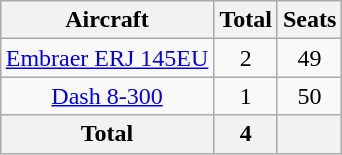<table class="wikitable" style="margin:1em auto;text-align:center;">
<tr>
<th>Aircraft</th>
<th>Total</th>
<th>Seats</th>
</tr>
<tr>
<td><a href='#'>Embraer ERJ 145EU</a></td>
<td>2</td>
<td>49</td>
</tr>
<tr>
<td><a href='#'>Dash 8-300</a></td>
<td>1</td>
<td>50</td>
</tr>
<tr>
<th>Total</th>
<th>4</th>
<th></th>
</tr>
</table>
